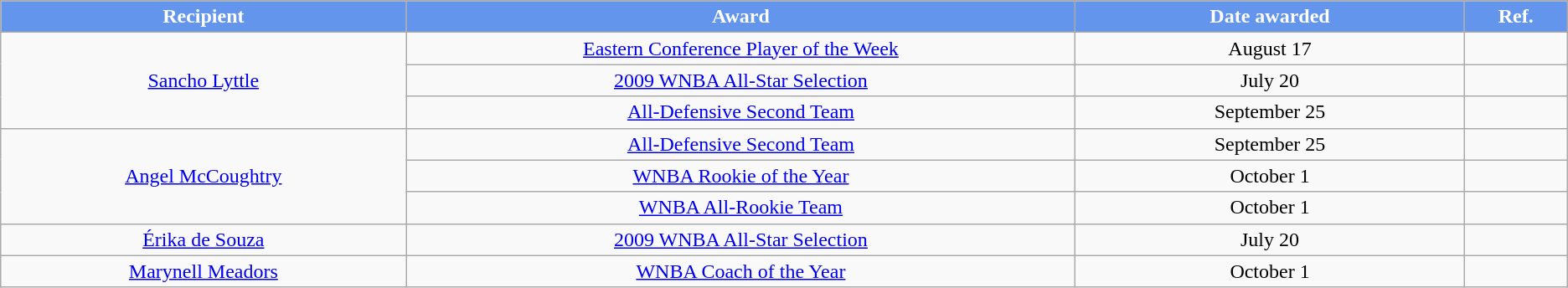<table class="wikitable sortable sortable" style="text-align: center">
<tr>
<th style="background:#6495ED;color:white"; width="5%">Recipient</th>
<th style="background:#6495ED;color:white"; width="9%">Award</th>
<th style="background:#6495ED;color:white"; width="5%">Date awarded</th>
<th style="background:#6495ED;color:white"; width="1%" class="unsortable">Ref.</th>
</tr>
<tr>
<td rowspan=3><a href='#'>Sancho Lyttle</a></td>
<td><a href='#'>Eastern Conference Player of the Week</a></td>
<td>August 17</td>
<td></td>
</tr>
<tr>
<td><a href='#'>2009 WNBA All-Star Selection</a></td>
<td>July 20</td>
<td></td>
</tr>
<tr>
<td><a href='#'>All-Defensive Second Team</a></td>
<td>September 25</td>
<td></td>
</tr>
<tr>
<td rowspan=3><a href='#'>Angel McCoughtry</a></td>
<td><a href='#'>All-Defensive Second Team</a></td>
<td>September 25</td>
<td></td>
</tr>
<tr>
<td><a href='#'>WNBA Rookie of the Year</a></td>
<td>October 1</td>
<td></td>
</tr>
<tr>
<td><a href='#'>WNBA All-Rookie Team</a></td>
<td>October 1</td>
<td></td>
</tr>
<tr>
<td><a href='#'>Érika de Souza</a></td>
<td><a href='#'>2009 WNBA All-Star Selection</a></td>
<td>July 20</td>
<td></td>
</tr>
<tr>
<td><a href='#'>Marynell Meadors</a></td>
<td><a href='#'>WNBA Coach of the Year</a></td>
<td>October 1</td>
<td></td>
</tr>
</table>
